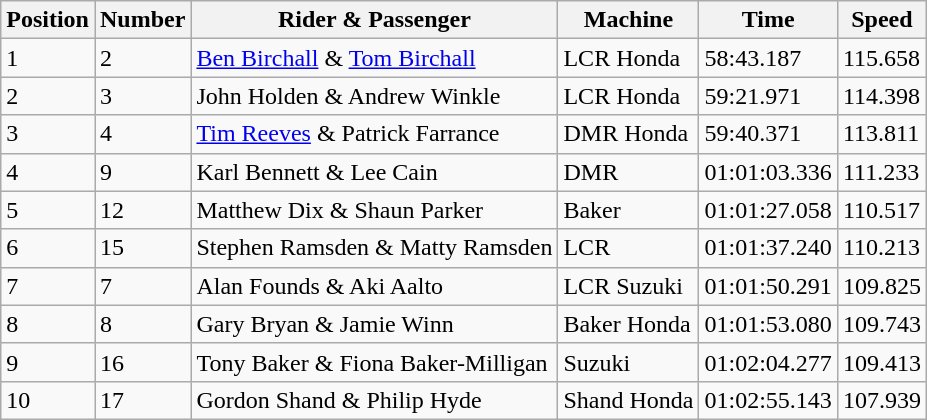<table class="wikitable">
<tr>
<th>Position</th>
<th>Number</th>
<th>Rider & Passenger</th>
<th>Machine</th>
<th>Time</th>
<th>Speed</th>
</tr>
<tr>
<td>1</td>
<td>2</td>
<td><a href='#'>Ben Birchall</a> & <a href='#'>Tom Birchall</a></td>
<td>LCR Honda</td>
<td>58:43.187</td>
<td>115.658</td>
</tr>
<tr>
<td>2</td>
<td>3</td>
<td>John Holden & Andrew Winkle</td>
<td>LCR Honda</td>
<td>59:21.971</td>
<td>114.398</td>
</tr>
<tr>
<td>3</td>
<td>4</td>
<td><a href='#'>Tim Reeves</a> & Patrick Farrance</td>
<td>DMR Honda</td>
<td>59:40.371</td>
<td>113.811</td>
</tr>
<tr>
<td>4</td>
<td>9</td>
<td>Karl Bennett & Lee Cain</td>
<td>DMR</td>
<td>01:01:03.336</td>
<td>111.233</td>
</tr>
<tr>
<td>5</td>
<td>12</td>
<td>Matthew Dix & Shaun Parker</td>
<td>Baker</td>
<td>01:01:27.058</td>
<td>110.517</td>
</tr>
<tr>
<td>6</td>
<td>15</td>
<td>Stephen Ramsden & Matty Ramsden</td>
<td>LCR</td>
<td>01:01:37.240</td>
<td>110.213</td>
</tr>
<tr>
<td>7</td>
<td>7</td>
<td>Alan Founds & Aki Aalto</td>
<td>LCR Suzuki</td>
<td>01:01:50.291</td>
<td>109.825</td>
</tr>
<tr>
<td>8</td>
<td>8</td>
<td>Gary Bryan & Jamie Winn</td>
<td>Baker Honda</td>
<td>01:01:53.080</td>
<td>109.743</td>
</tr>
<tr>
<td>9</td>
<td>16</td>
<td>Tony Baker & Fiona Baker-Milligan</td>
<td>Suzuki</td>
<td>01:02:04.277</td>
<td>109.413</td>
</tr>
<tr>
<td>10</td>
<td>17</td>
<td>Gordon Shand & Philip Hyde</td>
<td>Shand Honda</td>
<td>01:02:55.143</td>
<td>107.939</td>
</tr>
</table>
